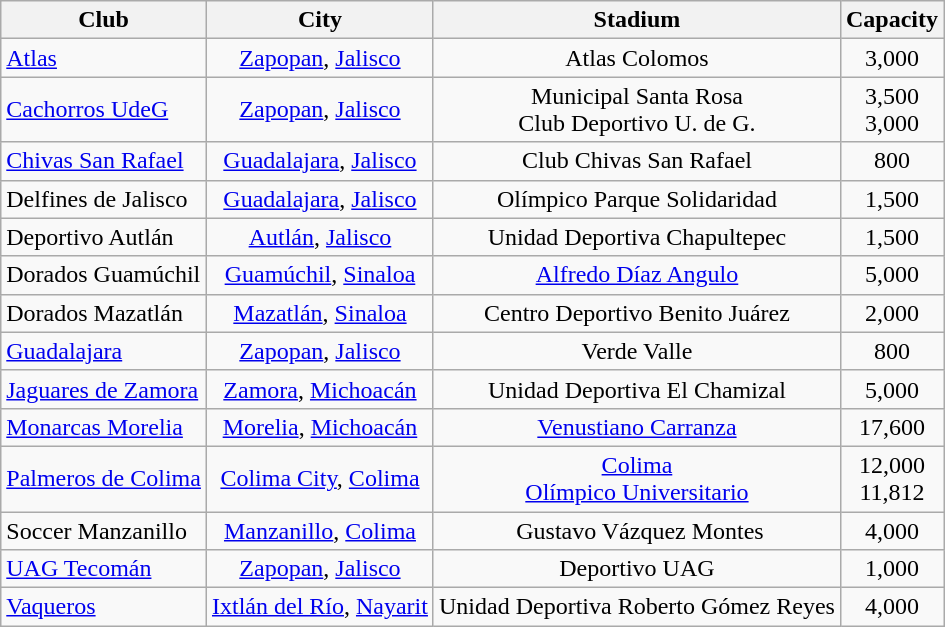<table class="wikitable sortable" style="text-align: center;">
<tr>
<th>Club</th>
<th>City</th>
<th>Stadium</th>
<th>Capacity</th>
</tr>
<tr>
<td align="left"><a href='#'>Atlas</a></td>
<td><a href='#'>Zapopan</a>, <a href='#'>Jalisco</a></td>
<td>Atlas Colomos</td>
<td>3,000</td>
</tr>
<tr>
<td align="left"><a href='#'>Cachorros UdeG</a></td>
<td><a href='#'>Zapopan</a>, <a href='#'>Jalisco</a></td>
<td>Municipal Santa Rosa<br>Club Deportivo U. de G.</td>
<td>3,500<br>3,000</td>
</tr>
<tr>
<td align="left"><a href='#'>Chivas San Rafael</a></td>
<td><a href='#'>Guadalajara</a>, <a href='#'>Jalisco</a></td>
<td>Club Chivas San Rafael</td>
<td>800</td>
</tr>
<tr>
<td align="left">Delfines de Jalisco</td>
<td><a href='#'>Guadalajara</a>, <a href='#'>Jalisco</a></td>
<td>Olímpico Parque Solidaridad</td>
<td>1,500</td>
</tr>
<tr>
<td align="left">Deportivo Autlán</td>
<td><a href='#'>Autlán</a>, <a href='#'>Jalisco</a></td>
<td>Unidad Deportiva Chapultepec</td>
<td>1,500</td>
</tr>
<tr>
<td align="left">Dorados Guamúchil</td>
<td><a href='#'>Guamúchil</a>, <a href='#'>Sinaloa</a></td>
<td><a href='#'>Alfredo Díaz Angulo</a></td>
<td>5,000</td>
</tr>
<tr>
<td align="left">Dorados Mazatlán</td>
<td><a href='#'>Mazatlán</a>, <a href='#'>Sinaloa</a></td>
<td>Centro Deportivo Benito Juárez</td>
<td>2,000</td>
</tr>
<tr>
<td align="left"><a href='#'>Guadalajara</a></td>
<td><a href='#'>Zapopan</a>, <a href='#'>Jalisco</a></td>
<td>Verde Valle</td>
<td>800</td>
</tr>
<tr>
<td align="left"><a href='#'>Jaguares de Zamora</a></td>
<td><a href='#'>Zamora</a>, <a href='#'>Michoacán</a></td>
<td>Unidad Deportiva El Chamizal</td>
<td>5,000</td>
</tr>
<tr>
<td align="left"><a href='#'>Monarcas Morelia</a></td>
<td><a href='#'>Morelia</a>, <a href='#'>Michoacán</a></td>
<td><a href='#'>Venustiano Carranza</a></td>
<td>17,600</td>
</tr>
<tr>
<td align="left"><a href='#'>Palmeros de Colima</a></td>
<td><a href='#'>Colima City</a>, <a href='#'>Colima</a></td>
<td><a href='#'>Colima</a><br><a href='#'>Olímpico Universitario</a></td>
<td>12,000<br>11,812</td>
</tr>
<tr>
<td align="left">Soccer Manzanillo</td>
<td> <a href='#'>Manzanillo</a>, <a href='#'>Colima</a> </td>
<td> Gustavo Vázquez Montes</td>
<td>4,000</td>
</tr>
<tr>
<td align="left"><a href='#'>UAG Tecomán</a></td>
<td><a href='#'>Zapopan</a>, <a href='#'>Jalisco</a></td>
<td>Deportivo UAG</td>
<td>1,000</td>
</tr>
<tr>
<td align="left"><a href='#'>Vaqueros</a></td>
<td><a href='#'>Ixtlán del Río</a>, <a href='#'>Nayarit</a></td>
<td>Unidad Deportiva Roberto Gómez Reyes</td>
<td>4,000</td>
</tr>
</table>
